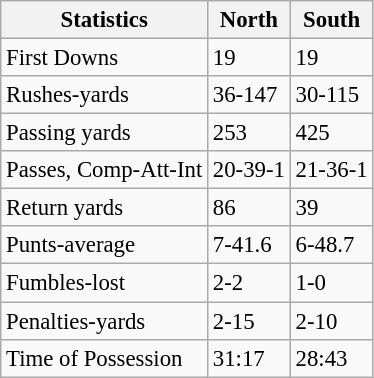<table class="wikitable" style="font-size: 95%;">
<tr>
<th>Statistics</th>
<th>North</th>
<th>South</th>
</tr>
<tr>
<td>First Downs</td>
<td>19</td>
<td>19</td>
</tr>
<tr>
<td>Rushes-yards</td>
<td>36-147</td>
<td>30-115</td>
</tr>
<tr>
<td>Passing yards</td>
<td>253</td>
<td>425</td>
</tr>
<tr>
<td>Passes, Comp-Att-Int</td>
<td>20-39-1</td>
<td>21-36-1</td>
</tr>
<tr>
<td>Return yards</td>
<td>86</td>
<td>39</td>
</tr>
<tr>
<td>Punts-average</td>
<td>7-41.6</td>
<td>6-48.7</td>
</tr>
<tr>
<td>Fumbles-lost</td>
<td>2-2</td>
<td>1-0</td>
</tr>
<tr>
<td>Penalties-yards</td>
<td>2-15</td>
<td>2-10</td>
</tr>
<tr>
<td>Time of Possession</td>
<td>31:17</td>
<td>28:43</td>
</tr>
</table>
